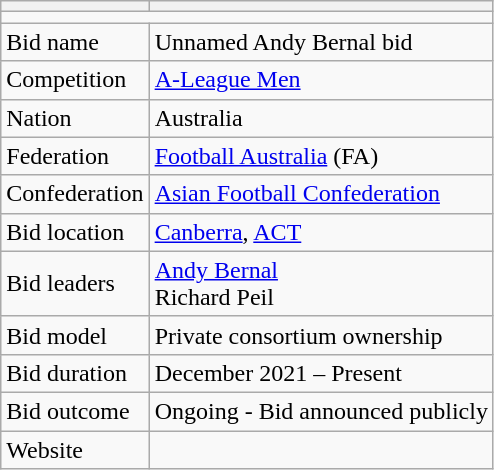<table class="wikitable">
<tr>
<th></th>
<th></th>
</tr>
<tr>
<td colspan="2" style="text-align: center; width: 150px;"></td>
</tr>
<tr>
<td>Bid name</td>
<td>Unnamed Andy Bernal bid</td>
</tr>
<tr>
<td>Competition</td>
<td><a href='#'>A-League Men</a></td>
</tr>
<tr>
<td>Nation</td>
<td> Australia</td>
</tr>
<tr>
<td>Federation</td>
<td><a href='#'>Football Australia</a> (FA)</td>
</tr>
<tr>
<td>Confederation</td>
<td><a href='#'>Asian Football Confederation</a></td>
</tr>
<tr>
<td>Bid location</td>
<td> <a href='#'>Canberra</a>, <a href='#'>ACT</a></td>
</tr>
<tr>
<td>Bid leaders</td>
<td><a href='#'>Andy Bernal</a> <br> Richard Peil</td>
</tr>
<tr>
<td>Bid model</td>
<td>Private consortium ownership</td>
</tr>
<tr>
<td>Bid duration</td>
<td>December 2021 – Present</td>
</tr>
<tr>
<td>Bid outcome</td>
<td>Ongoing - Bid announced publicly</td>
</tr>
<tr>
<td>Website</td>
<td></td>
</tr>
</table>
